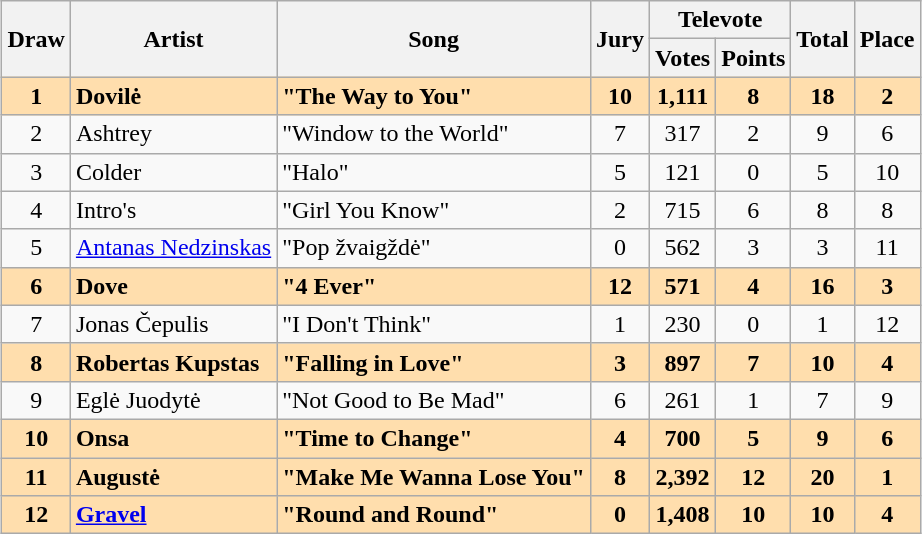<table class="sortable wikitable" style="margin: 1em auto 1em auto; text-align:center;">
<tr>
<th rowspan="2">Draw</th>
<th rowspan="2">Artist</th>
<th rowspan="2">Song</th>
<th rowspan="2">Jury</th>
<th colspan="2">Televote</th>
<th rowspan="2" class="unsortable">Total</th>
<th rowspan="2">Place</th>
</tr>
<tr>
<th>Votes</th>
<th class="unsortable">Points</th>
</tr>
<tr style="font-weight:bold; background:#FFDEAD;">
<td>1</td>
<td align="left">Dovilė</td>
<td align="left">"The Way to You"</td>
<td>10</td>
<td>1,111</td>
<td>8</td>
<td>18</td>
<td>2</td>
</tr>
<tr>
<td>2</td>
<td align="left">Ashtrey</td>
<td align="left">"Window to the World"</td>
<td>7</td>
<td>317</td>
<td>2</td>
<td>9</td>
<td data-sort-value="7">6</td>
</tr>
<tr>
<td>3</td>
<td align="left">Colder</td>
<td align="left">"Halo"</td>
<td>5</td>
<td>121</td>
<td>0</td>
<td>5</td>
<td>10</td>
</tr>
<tr>
<td>4</td>
<td align="left">Intro's</td>
<td align="left">"Girl You Know"</td>
<td>2</td>
<td>715</td>
<td>6</td>
<td>8</td>
<td>8</td>
</tr>
<tr>
<td>5</td>
<td align="left"><a href='#'>Antanas Nedzinskas</a></td>
<td align="left">"Pop žvaigždė"</td>
<td>0</td>
<td>562</td>
<td>3</td>
<td>3</td>
<td>11</td>
</tr>
<tr style="font-weight:bold; background:#FFDEAD;">
<td>6</td>
<td align="left">Dove</td>
<td align="left">"4 Ever"</td>
<td>12</td>
<td>571</td>
<td>4</td>
<td>16</td>
<td>3</td>
</tr>
<tr>
<td>7</td>
<td align="left">Jonas Čepulis</td>
<td align="left">"I Don't Think"</td>
<td>1</td>
<td>230</td>
<td>0</td>
<td>1</td>
<td>12</td>
</tr>
<tr style="font-weight:bold; background:#FFDEAD;">
<td>8</td>
<td align="left">Robertas Kupstas</td>
<td align="left">"Falling in Love"</td>
<td>3</td>
<td>897</td>
<td>7</td>
<td>10</td>
<td>4</td>
</tr>
<tr>
<td>9</td>
<td align="left">Eglė Juodytė</td>
<td align="left">"Not Good to Be Mad"</td>
<td>6</td>
<td>261</td>
<td>1</td>
<td>7</td>
<td>9</td>
</tr>
<tr style="font-weight:bold; background:#FFDEAD;">
<td>10</td>
<td align="left">Onsa</td>
<td align="left">"Time to Change"</td>
<td>4</td>
<td>700</td>
<td>5</td>
<td>9</td>
<td>6</td>
</tr>
<tr style="font-weight:bold; background:#FFDEAD;">
<td>11</td>
<td align="left">Augustė</td>
<td align="left">"Make Me Wanna Lose You"</td>
<td>8</td>
<td>2,392</td>
<td>12</td>
<td>20</td>
<td>1</td>
</tr>
<tr style="font-weight:bold; background:#FFDEAD;">
<td>12</td>
<td align="left"><a href='#'>Gravel</a></td>
<td align="left">"Round and Round"</td>
<td>0</td>
<td>1,408</td>
<td>10</td>
<td>10</td>
<td data-sort-value="5">4</td>
</tr>
</table>
